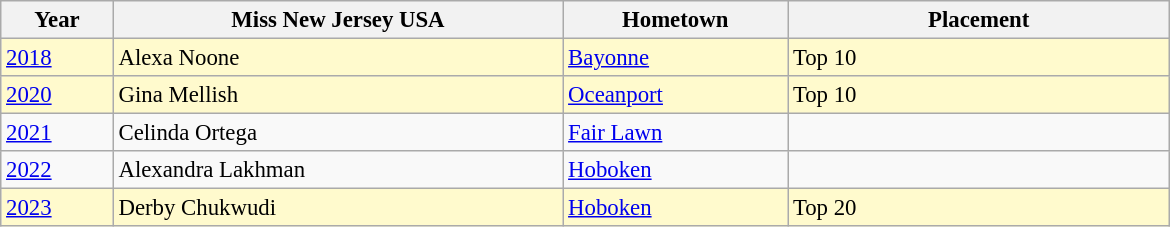<table class="wikitable" style="font-size:95%;">
<tr>
<th width="5%">Year</th>
<th width="20%">Miss New Jersey USA</th>
<th width="10%">Hometown</th>
<th width="17%">Placement</th>
</tr>
<tr style="background-color:#FFFACD;">
<td><a href='#'>2018</a></td>
<td>Alexa Noone</td>
<td><a href='#'>Bayonne</a></td>
<td>Top 10</td>
</tr>
<tr style="background-color:#FFFACD;">
<td><a href='#'>2020</a></td>
<td>Gina Mellish</td>
<td><a href='#'>Oceanport</a></td>
<td>Top 10</td>
</tr>
<tr>
<td><a href='#'>2021</a></td>
<td>Celinda Ortega</td>
<td><a href='#'>Fair Lawn</a></td>
<td></td>
</tr>
<tr>
<td><a href='#'>2022</a></td>
<td>Alexandra Lakhman</td>
<td><a href='#'>Hoboken</a></td>
<td></td>
</tr>
<tr style="background-color:#FFFACD;">
<td><a href='#'>2023</a></td>
<td>Derby Chukwudi</td>
<td><a href='#'>Hoboken</a></td>
<td>Top 20</td>
</tr>
</table>
